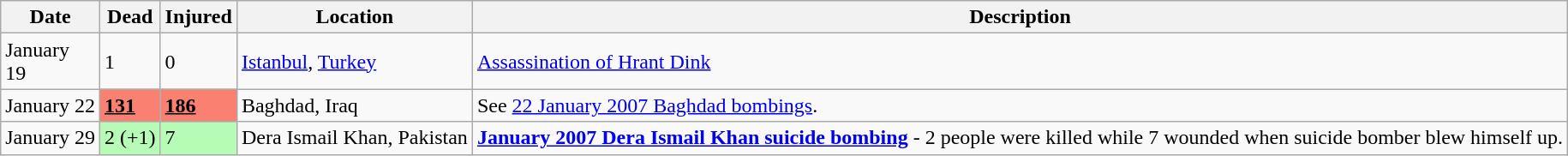<table class="wikitable sortable" id="terrorIncidents2007Jan">
<tr>
<th>Date</th>
<th data-sort-type="number">Dead</th>
<th data-sort-type="number">Injured</th>
<th>Location</th>
<th>Description</th>
</tr>
<tr>
<td>January<br>19</td>
<td>1</td>
<td>0</td>
<td><a href='#'>Istanbul</a>, <a href='#'>Turkey</a></td>
<td><a href='#'>Assassination of Hrant Dink</a></td>
</tr>
<tr>
<td>January 22</td>
<td style="background:#FA8072;align="right"><u><strong>131</strong></u></td>
<td style="background:#FA8072;align="right"><u><strong>186</strong></u></td>
<td>Baghdad, Iraq</td>
<td>See <a href='#'>22 January 2007 Baghdad bombings</a>.</td>
</tr>
<tr>
<td>January 29</td>
<td style="background:#B6FCB6;align="right">2 (+1)</td>
<td style="background:#B6FCB6;align="right">7</td>
<td>Dera Ismail Khan, Pakistan</td>
<td><strong><a href='#'>January 2007 Dera Ismail Khan suicide bombing</a></strong> - 2 people were killed while 7 wounded when suicide bomber blew himself up.</td>
</tr>
</table>
